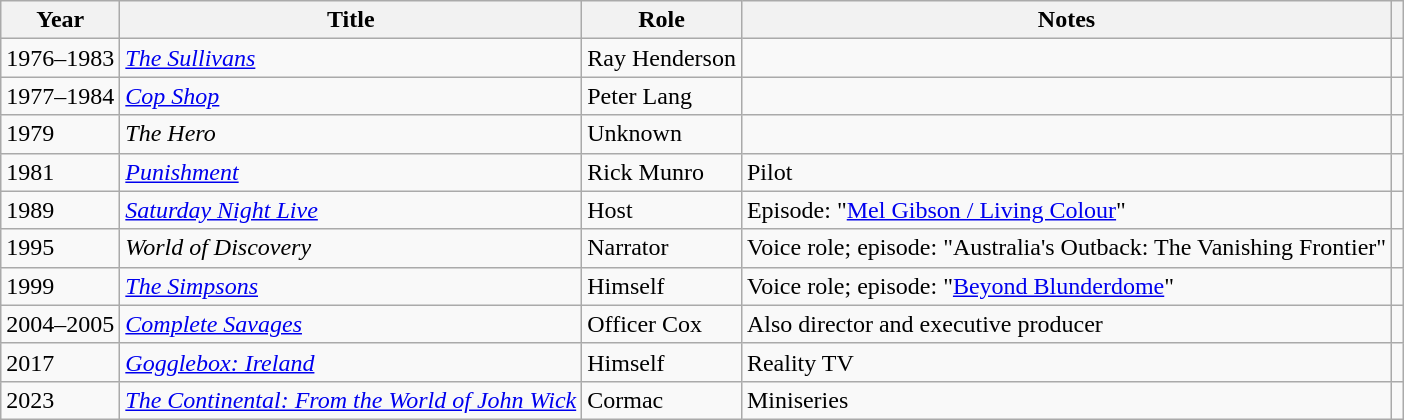<table class="wikitable sortable">
<tr>
<th scope="col">Year</th>
<th scope="col">Title</th>
<th scope="col">Role</th>
<th scope="col">Notes</th>
<th scope="col"></th>
</tr>
<tr>
<td>1976–1983</td>
<td><em><a href='#'>The Sullivans</a></em></td>
<td>Ray Henderson</td>
<td></td>
<td align="center"></td>
</tr>
<tr>
<td>1977–1984</td>
<td><em><a href='#'>Cop Shop</a></em></td>
<td>Peter Lang</td>
<td></td>
<td align="center"></td>
</tr>
<tr>
<td>1979</td>
<td><em>The Hero</em></td>
<td>Unknown</td>
<td></td>
<td align="center"></td>
</tr>
<tr>
<td>1981</td>
<td><em><a href='#'>Punishment</a></em></td>
<td>Rick Munro</td>
<td>Pilot</td>
<td align="center"></td>
</tr>
<tr>
<td>1989</td>
<td><em><a href='#'>Saturday Night Live</a></em></td>
<td>Host</td>
<td>Episode: "<a href='#'>Mel Gibson / Living Colour</a>"</td>
<td align="center"></td>
</tr>
<tr>
<td>1995</td>
<td><em>World of Discovery</em></td>
<td>Narrator</td>
<td>Voice role; episode: "Australia's Outback: The Vanishing Frontier"</td>
<td align="center"></td>
</tr>
<tr>
<td>1999</td>
<td><em><a href='#'>The Simpsons</a></em></td>
<td>Himself</td>
<td>Voice role; episode: "<a href='#'>Beyond Blunderdome</a>"</td>
<td align="center"></td>
</tr>
<tr>
<td>2004–2005</td>
<td><em><a href='#'>Complete Savages</a></em></td>
<td>Officer Cox</td>
<td>Also director and executive producer</td>
<td align="center"></td>
</tr>
<tr>
<td>2017</td>
<td><em><a href='#'>Gogglebox: Ireland</a></em></td>
<td>Himself</td>
<td>Reality TV</td>
</tr>
<tr>
<td>2023</td>
<td><em><a href='#'>The Continental: From the World of John Wick</a></em></td>
<td>Cormac</td>
<td>Miniseries</td>
<td align="center"></td>
</tr>
</table>
